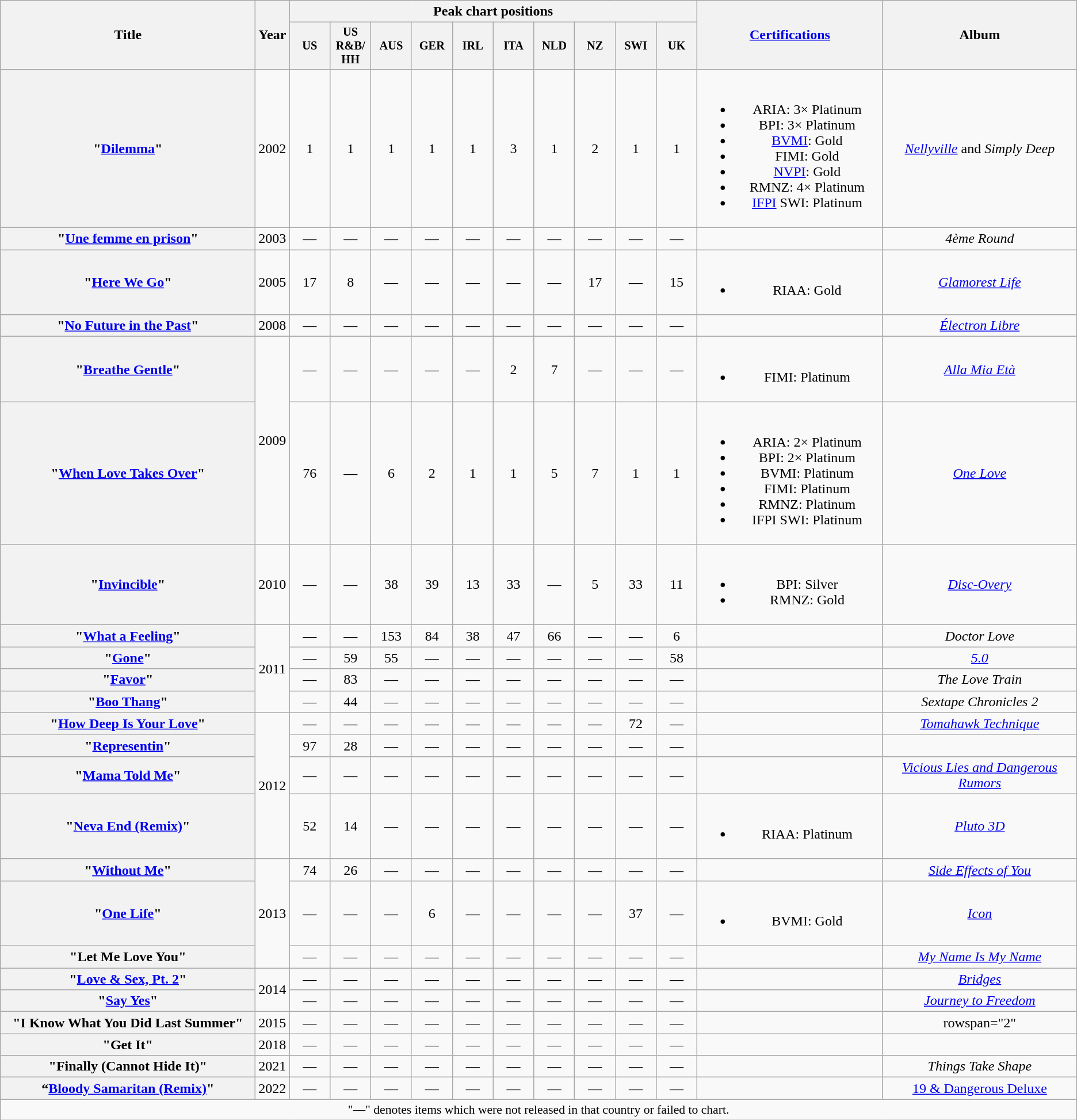<table class="wikitable plainrowheaders" style="text-align:center;">
<tr>
<th scope="col" rowspan="2" style="width:18em;">Title</th>
<th scope="col" rowspan="2">Year</th>
<th scope="col" colspan="10">Peak chart positions</th>
<th scope="col" rowspan="2" style="width:13em;"><a href='#'>Certifications</a></th>
<th scope="col" rowspan="2">Album</th>
</tr>
<tr>
<th scope="col" style="width:3em;font-size:85%;">US<br></th>
<th scope="col" style="width:3em;font-size:85%;">US <br>R&B/ HH<br></th>
<th scope="col" style="width:3em;font-size:85%;">AUS<br></th>
<th scope="col" style="width:3em;font-size:85%;">GER<br></th>
<th scope="col" style="width:3em;font-size:85%;">IRL<br></th>
<th scope="col" style="width:3em;font-size:85%;">ITA<br></th>
<th scope="col" style="width:3em;font-size:85%;">NLD<br></th>
<th scope="col" style="width:3em;font-size:85%;">NZ<br></th>
<th scope="col" style="width:3em;font-size:85%;">SWI<br></th>
<th scope="col" style="width:3em;font-size:85%;">UK<br></th>
</tr>
<tr>
<th scope="row">"<a href='#'>Dilemma</a>" <br></th>
<td>2002</td>
<td>1</td>
<td>1</td>
<td>1</td>
<td>1</td>
<td>1</td>
<td>3</td>
<td>1</td>
<td>2</td>
<td>1</td>
<td>1</td>
<td><br><ul><li>ARIA: 3× Platinum</li><li>BPI: 3× Platinum</li><li><a href='#'>BVMI</a>: Gold</li><li>FIMI: Gold</li><li><a href='#'>NVPI</a>: Gold</li><li>RMNZ: 4× Platinum</li><li><a href='#'>IFPI</a> SWI: Platinum</li></ul></td>
<td><em><a href='#'>Nellyville</a></em> and <em>Simply Deep</em></td>
</tr>
<tr>
<th scope="row">"<a href='#'>Une femme en prison</a>" <br></th>
<td>2003</td>
<td>—</td>
<td>—</td>
<td>—</td>
<td>—</td>
<td>—</td>
<td>—</td>
<td>—</td>
<td>—</td>
<td>—</td>
<td>—</td>
<td></td>
<td><em>4ème Round</em></td>
</tr>
<tr>
<th scope="row">"<a href='#'>Here We Go</a>"<br></th>
<td>2005</td>
<td>17</td>
<td>8</td>
<td>—</td>
<td>—</td>
<td>—</td>
<td>—</td>
<td>—</td>
<td>17</td>
<td>—</td>
<td>15</td>
<td><br><ul><li>RIAA: Gold</li></ul></td>
<td><em><a href='#'>Glamorest Life</a></em></td>
</tr>
<tr>
<th scope="row">"<a href='#'>No Future in the Past</a>"<br></th>
<td>2008</td>
<td>—</td>
<td>—</td>
<td>—</td>
<td>—</td>
<td>—</td>
<td>—</td>
<td>—</td>
<td>—</td>
<td>—</td>
<td>—</td>
<td></td>
<td><em><a href='#'>Électron Libre</a></em></td>
</tr>
<tr>
<th scope="row">"<a href='#'>Breathe Gentle</a>"<br></th>
<td rowspan="2">2009</td>
<td>—</td>
<td>—</td>
<td>—</td>
<td>—</td>
<td>—</td>
<td>2</td>
<td>7</td>
<td>—</td>
<td>—</td>
<td>—</td>
<td><br><ul><li>FIMI: Platinum</li></ul></td>
<td><em><a href='#'>Alla Mia Età</a></em></td>
</tr>
<tr>
<th scope="row">"<a href='#'>When Love Takes Over</a>"<br></th>
<td>76</td>
<td>—</td>
<td>6</td>
<td>2</td>
<td>1</td>
<td>1</td>
<td>5</td>
<td>7</td>
<td>1</td>
<td>1</td>
<td><br><ul><li>ARIA: 2× Platinum</li><li>BPI: 2× Platinum</li><li>BVMI: Platinum</li><li>FIMI: Platinum</li><li>RMNZ: Platinum</li><li>IFPI SWI: Platinum</li></ul></td>
<td><em><a href='#'>One Love</a></em></td>
</tr>
<tr>
<th scope="row">"<a href='#'>Invincible</a>" <br></th>
<td>2010</td>
<td>—</td>
<td>—</td>
<td>38</td>
<td>39</td>
<td>13</td>
<td>33</td>
<td>—</td>
<td>5</td>
<td>33</td>
<td>11</td>
<td><br><ul><li>BPI: Silver</li><li>RMNZ: Gold</li></ul></td>
<td><em><a href='#'>Disc-Overy</a></em></td>
</tr>
<tr>
<th scope="row">"<a href='#'>What a Feeling</a>"<br></th>
<td rowspan="4">2011</td>
<td>—</td>
<td>—</td>
<td>153</td>
<td>84</td>
<td>38</td>
<td>47</td>
<td>66</td>
<td>—</td>
<td>—</td>
<td>6</td>
<td></td>
<td><em>Doctor Love</em></td>
</tr>
<tr>
<th scope="row">"<a href='#'>Gone</a>"<br></th>
<td>—</td>
<td>59</td>
<td>55</td>
<td>—</td>
<td>—</td>
<td>—</td>
<td>—</td>
<td>—</td>
<td>—</td>
<td>58</td>
<td></td>
<td><em><a href='#'>5.0</a></em></td>
</tr>
<tr>
<th scope="row">"<a href='#'>Favor</a>"<br></th>
<td>—</td>
<td>83</td>
<td>—</td>
<td>—</td>
<td>—</td>
<td>—</td>
<td>—</td>
<td>—</td>
<td>—</td>
<td>—</td>
<td></td>
<td><em>The Love Train</em></td>
</tr>
<tr>
<th scope="row">"<a href='#'>Boo Thang</a>"<br></th>
<td>—</td>
<td>44</td>
<td>—</td>
<td>—</td>
<td>—</td>
<td>—</td>
<td>—</td>
<td>—</td>
<td>—</td>
<td>—</td>
<td></td>
<td><em>Sextape Chronicles 2</em></td>
</tr>
<tr>
<th scope="row">"<a href='#'>How Deep Is Your Love</a>"<br></th>
<td rowspan="4">2012</td>
<td>—</td>
<td>—</td>
<td>—</td>
<td>—</td>
<td>—</td>
<td>—</td>
<td>—</td>
<td>—</td>
<td>72</td>
<td>—</td>
<td></td>
<td><em><a href='#'>Tomahawk Technique</a></em></td>
</tr>
<tr>
<th scope="row">"<a href='#'>Representin</a>"<br></th>
<td>97</td>
<td>28</td>
<td>—</td>
<td>—</td>
<td>—</td>
<td>—</td>
<td>—</td>
<td>—</td>
<td>—</td>
<td>—</td>
<td></td>
<td></td>
</tr>
<tr>
<th scope="row">"<a href='#'>Mama Told Me</a>"<br></th>
<td>—</td>
<td>—</td>
<td>—</td>
<td>—</td>
<td>—</td>
<td>—</td>
<td>—</td>
<td>—</td>
<td>—</td>
<td>—</td>
<td></td>
<td><em><a href='#'>Vicious Lies and Dangerous Rumors</a></em></td>
</tr>
<tr>
<th scope="row">"<a href='#'>Neva End (Remix)</a>"<br></th>
<td>52</td>
<td>14</td>
<td>—</td>
<td>—</td>
<td>—</td>
<td>—</td>
<td>—</td>
<td>—</td>
<td>—</td>
<td>—</td>
<td><br><ul><li>RIAA: Platinum</li></ul></td>
<td><em><a href='#'>Pluto 3D</a></em></td>
</tr>
<tr>
<th scope="row">"<a href='#'>Without Me</a>"<br></th>
<td rowspan="3">2013</td>
<td>74</td>
<td>26</td>
<td>—</td>
<td>—</td>
<td>—</td>
<td>—</td>
<td>—</td>
<td>—</td>
<td>—</td>
<td>—</td>
<td></td>
<td><em><a href='#'>Side Effects of You</a></em></td>
</tr>
<tr>
<th scope="row">"<a href='#'>One Life</a>"<br></th>
<td>—</td>
<td>—</td>
<td>—</td>
<td>6</td>
<td>—</td>
<td>—</td>
<td>—</td>
<td>—</td>
<td>37</td>
<td>—</td>
<td><br><ul><li>BVMI: Gold</li></ul></td>
<td><em><a href='#'>Icon</a></em></td>
</tr>
<tr>
<th scope="row">"Let Me Love You"<br></th>
<td>—</td>
<td>—</td>
<td>—</td>
<td>—</td>
<td>—</td>
<td>—</td>
<td>—</td>
<td>—</td>
<td>—</td>
<td>—</td>
<td></td>
<td><em><a href='#'>My Name Is My Name</a></em></td>
</tr>
<tr>
<th scope="row">"<a href='#'>Love & Sex, Pt. 2</a>"<br></th>
<td rowspan="2">2014</td>
<td>—</td>
<td>—</td>
<td>—</td>
<td>—</td>
<td>—</td>
<td>—</td>
<td>—</td>
<td>—</td>
<td>—</td>
<td>—</td>
<td></td>
<td><em><a href='#'>Bridges</a></em></td>
</tr>
<tr>
<th scope="row">"<a href='#'>Say Yes</a>"<br></th>
<td>—</td>
<td>—</td>
<td>—</td>
<td>—</td>
<td>—</td>
<td>—</td>
<td>—</td>
<td>—</td>
<td>—</td>
<td>—</td>
<td></td>
<td><em><a href='#'>Journey to Freedom</a></em></td>
</tr>
<tr>
<th scope="row">"I Know What You Did Last Summer"<br></th>
<td>2015</td>
<td>—</td>
<td>—</td>
<td>—</td>
<td>—</td>
<td>—</td>
<td>—</td>
<td>—</td>
<td>—</td>
<td>—</td>
<td>—</td>
<td></td>
<td>rowspan="2" </td>
</tr>
<tr>
<th scope="row">"Get It"<br></th>
<td>2018</td>
<td>—</td>
<td>—</td>
<td>—</td>
<td>—</td>
<td>—</td>
<td>—</td>
<td>—</td>
<td>—</td>
<td>—</td>
<td>—</td>
<td></td>
</tr>
<tr>
<th scope="row">"Finally (Cannot Hide It)"<br></th>
<td>2021</td>
<td>—</td>
<td>—</td>
<td>—</td>
<td>—</td>
<td>—</td>
<td>—</td>
<td>—</td>
<td>—</td>
<td>—</td>
<td>—</td>
<td></td>
<td><em>Things Take Shape</em></td>
</tr>
<tr>
<th scope="row">“<a href='#'>Bloody Samaritan (Remix)</a>"<br></th>
<td>2022</td>
<td>—</td>
<td>—</td>
<td>—</td>
<td>—</td>
<td>—</td>
<td>—</td>
<td>—</td>
<td>—</td>
<td>—</td>
<td>—</td>
<td></td>
<td><a href='#'>19 & Dangerous Deluxe</a></td>
</tr>
<tr>
<td colspan="14" style="font-size:90%;">"—" denotes items which were not released in that country or failed to chart.</td>
</tr>
</table>
